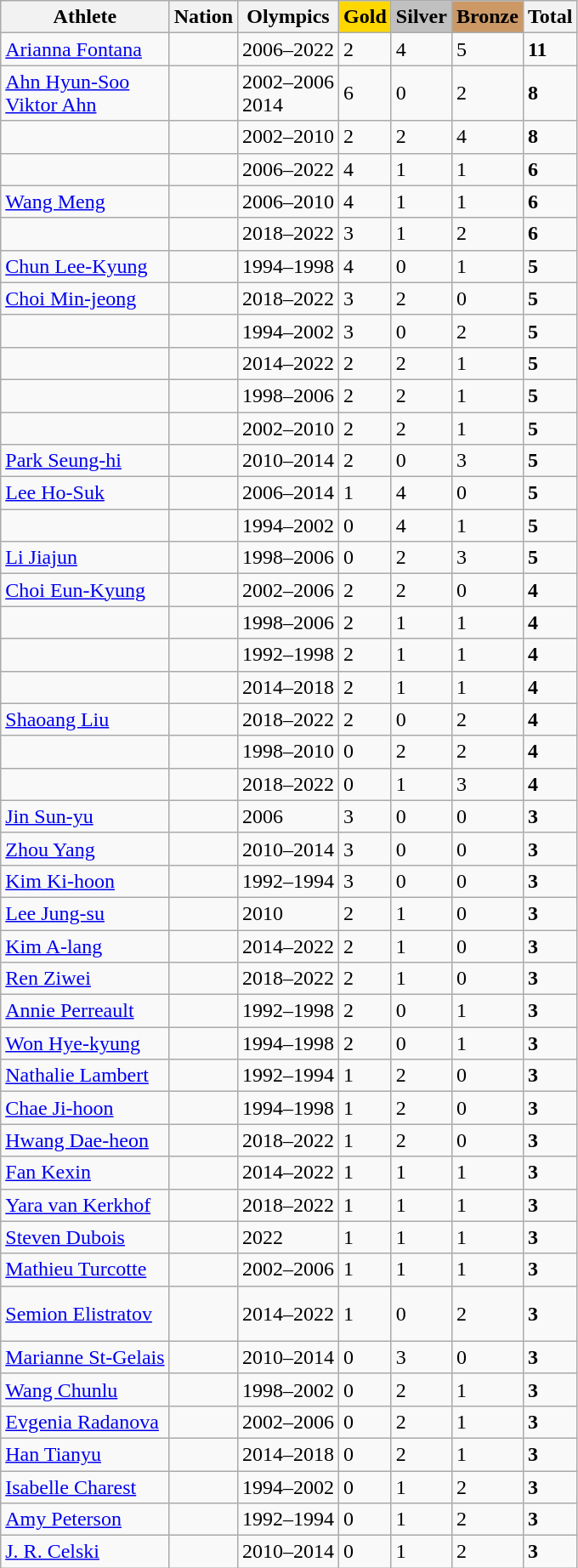<table class="wikitable sortable">
<tr>
<th>Athlete</th>
<th>Nation</th>
<th>Olympics</th>
<th style="background-color: gold"><strong>Gold</strong></th>
<th style="background-color: silver"><strong>Silver</strong></th>
<th style="background-color: #cc9966"><strong>Bronze</strong></th>
<th>Total</th>
</tr>
<tr>
<td><a href='#'>Arianna Fontana</a></td>
<td></td>
<td>2006–2022</td>
<td>2</td>
<td>4</td>
<td>5</td>
<td><strong>11</strong></td>
</tr>
<tr>
<td><a href='#'>Ahn Hyun-Soo</a><br><a href='#'>Viktor Ahn</a></td>
<td><br></td>
<td>2002–2006<br>2014</td>
<td>6</td>
<td>0</td>
<td>2</td>
<td><strong>8</strong></td>
</tr>
<tr>
<td></td>
<td></td>
<td>2002–2010</td>
<td>2</td>
<td>2</td>
<td>4</td>
<td><strong>8</strong></td>
</tr>
<tr>
<td></td>
<td></td>
<td>2006–2022</td>
<td>4</td>
<td>1</td>
<td>1</td>
<td><strong>6</strong></td>
</tr>
<tr>
<td><a href='#'>Wang Meng</a></td>
<td></td>
<td>2006–2010</td>
<td>4</td>
<td>1</td>
<td>1</td>
<td><strong>6</strong></td>
</tr>
<tr>
<td></td>
<td></td>
<td>2018–2022</td>
<td>3</td>
<td>1</td>
<td>2</td>
<td><strong>6</strong></td>
</tr>
<tr>
<td><a href='#'>Chun Lee-Kyung</a></td>
<td></td>
<td>1994–1998</td>
<td>4</td>
<td>0</td>
<td>1</td>
<td><strong>5</strong></td>
</tr>
<tr>
<td><a href='#'>Choi Min-jeong</a></td>
<td></td>
<td>2018–2022</td>
<td>3</td>
<td>2</td>
<td>0</td>
<td><strong>5</strong></td>
</tr>
<tr>
<td></td>
<td></td>
<td>1994–2002</td>
<td>3</td>
<td>0</td>
<td>2</td>
<td><strong>5</strong></td>
</tr>
<tr>
<td></td>
<td></td>
<td>2014–2022</td>
<td>2</td>
<td>2</td>
<td>1</td>
<td><strong>5</strong></td>
</tr>
<tr>
<td></td>
<td></td>
<td>1998–2006</td>
<td>2</td>
<td>2</td>
<td>1</td>
<td><strong>5</strong></td>
</tr>
<tr>
<td></td>
<td></td>
<td>2002–2010</td>
<td>2</td>
<td>2</td>
<td>1</td>
<td><strong>5</strong></td>
</tr>
<tr>
<td><a href='#'>Park Seung-hi</a></td>
<td></td>
<td>2010–2014</td>
<td>2</td>
<td>0</td>
<td>3</td>
<td><strong>5</strong></td>
</tr>
<tr>
<td><a href='#'>Lee Ho-Suk</a></td>
<td></td>
<td>2006–2014</td>
<td>1</td>
<td>4</td>
<td>0</td>
<td><strong>5</strong></td>
</tr>
<tr>
<td></td>
<td></td>
<td>1994–2002</td>
<td>0</td>
<td>4</td>
<td>1</td>
<td><strong>5</strong></td>
</tr>
<tr>
<td><a href='#'>Li Jiajun</a></td>
<td></td>
<td>1998–2006</td>
<td>0</td>
<td>2</td>
<td>3</td>
<td><strong>5</strong></td>
</tr>
<tr>
<td><a href='#'>Choi Eun-Kyung</a></td>
<td></td>
<td>2002–2006</td>
<td>2</td>
<td>2</td>
<td>0</td>
<td><strong>4</strong></td>
</tr>
<tr>
<td></td>
<td></td>
<td>1998–2006</td>
<td>2</td>
<td>1</td>
<td>1</td>
<td><strong>4</strong></td>
</tr>
<tr>
<td></td>
<td></td>
<td>1992–1998</td>
<td>2</td>
<td>1</td>
<td>1</td>
<td><strong>4</strong></td>
</tr>
<tr>
<td></td>
<td></td>
<td>2014–2018</td>
<td>2</td>
<td>1</td>
<td>1</td>
<td><strong>4</strong></td>
</tr>
<tr>
<td><a href='#'>Shaoang Liu</a></td>
<td></td>
<td>2018–2022</td>
<td>2</td>
<td>0</td>
<td>2</td>
<td><strong>4</strong></td>
</tr>
<tr>
<td></td>
<td></td>
<td>1998–2010</td>
<td>0</td>
<td>2</td>
<td>2</td>
<td><strong>4</strong></td>
</tr>
<tr>
<td></td>
<td></td>
<td>2018–2022</td>
<td>0</td>
<td>1</td>
<td>3</td>
<td><strong>4</strong></td>
</tr>
<tr>
<td><a href='#'>Jin Sun-yu</a></td>
<td></td>
<td>2006</td>
<td>3</td>
<td>0</td>
<td>0</td>
<td><strong>3</strong></td>
</tr>
<tr>
<td><a href='#'>Zhou Yang</a></td>
<td></td>
<td>2010–2014</td>
<td>3</td>
<td>0</td>
<td>0</td>
<td><strong>3</strong></td>
</tr>
<tr>
<td><a href='#'>Kim Ki-hoon</a></td>
<td></td>
<td>1992–1994</td>
<td>3</td>
<td>0</td>
<td>0</td>
<td><strong>3</strong></td>
</tr>
<tr>
<td><a href='#'>Lee Jung-su</a></td>
<td></td>
<td>2010</td>
<td>2</td>
<td>1</td>
<td>0</td>
<td><strong>3</strong></td>
</tr>
<tr>
<td><a href='#'>Kim A-lang</a></td>
<td></td>
<td>2014–2022</td>
<td>2</td>
<td>1</td>
<td>0</td>
<td><strong>3</strong></td>
</tr>
<tr>
<td><a href='#'>Ren Ziwei</a></td>
<td></td>
<td>2018–2022</td>
<td>2</td>
<td>1</td>
<td>0</td>
<td><strong>3</strong></td>
</tr>
<tr>
<td><a href='#'>Annie Perreault</a></td>
<td></td>
<td>1992–1998</td>
<td>2</td>
<td>0</td>
<td>1</td>
<td><strong>3</strong></td>
</tr>
<tr>
<td><a href='#'>Won Hye-kyung</a></td>
<td></td>
<td>1994–1998</td>
<td>2</td>
<td>0</td>
<td>1</td>
<td><strong>3</strong></td>
</tr>
<tr>
<td><a href='#'>Nathalie Lambert</a></td>
<td></td>
<td>1992–1994</td>
<td>1</td>
<td>2</td>
<td>0</td>
<td><strong>3</strong></td>
</tr>
<tr>
<td><a href='#'>Chae Ji-hoon</a></td>
<td></td>
<td>1994–1998</td>
<td>1</td>
<td>2</td>
<td>0</td>
<td><strong>3</strong></td>
</tr>
<tr>
<td><a href='#'>Hwang Dae-heon</a></td>
<td></td>
<td>2018–2022</td>
<td>1</td>
<td>2</td>
<td>0</td>
<td><strong>3</strong></td>
</tr>
<tr>
<td><a href='#'>Fan Kexin</a></td>
<td></td>
<td>2014–2022</td>
<td>1</td>
<td>1</td>
<td>1</td>
<td><strong>3</strong></td>
</tr>
<tr>
<td><a href='#'>Yara van Kerkhof</a></td>
<td></td>
<td>2018–2022</td>
<td>1</td>
<td>1</td>
<td>1</td>
<td><strong>3</strong></td>
</tr>
<tr>
<td><a href='#'>Steven Dubois</a></td>
<td></td>
<td>2022</td>
<td>1</td>
<td>1</td>
<td>1</td>
<td><strong>3</strong></td>
</tr>
<tr>
<td><a href='#'>Mathieu Turcotte</a></td>
<td></td>
<td>2002–2006</td>
<td>1</td>
<td>1</td>
<td>1</td>
<td><strong>3</strong></td>
</tr>
<tr>
<td><a href='#'>Semion Elistratov</a></td>
<td><br><br> </td>
<td>2014–2022</td>
<td>1</td>
<td>0</td>
<td>2</td>
<td><strong>3</strong></td>
</tr>
<tr>
<td><a href='#'>Marianne St-Gelais</a></td>
<td></td>
<td>2010–2014</td>
<td>0</td>
<td>3</td>
<td>0</td>
<td><strong>3</strong></td>
</tr>
<tr>
<td><a href='#'>Wang Chunlu</a></td>
<td></td>
<td>1998–2002</td>
<td>0</td>
<td>2</td>
<td>1</td>
<td><strong>3</strong></td>
</tr>
<tr>
<td><a href='#'>Evgenia Radanova</a></td>
<td></td>
<td>2002–2006</td>
<td>0</td>
<td>2</td>
<td>1</td>
<td><strong>3</strong></td>
</tr>
<tr>
<td><a href='#'>Han Tianyu</a></td>
<td></td>
<td>2014–2018</td>
<td>0</td>
<td>2</td>
<td>1</td>
<td><strong>3</strong></td>
</tr>
<tr>
<td><a href='#'>Isabelle Charest</a></td>
<td></td>
<td>1994–2002</td>
<td>0</td>
<td>1</td>
<td>2</td>
<td><strong>3</strong></td>
</tr>
<tr>
<td><a href='#'>Amy Peterson</a></td>
<td></td>
<td>1992–1994</td>
<td>0</td>
<td>1</td>
<td>2</td>
<td><strong>3</strong></td>
</tr>
<tr>
<td><a href='#'>J. R. Celski</a></td>
<td></td>
<td>2010–2014</td>
<td>0</td>
<td>1</td>
<td>2</td>
<td><strong>3</strong></td>
</tr>
</table>
